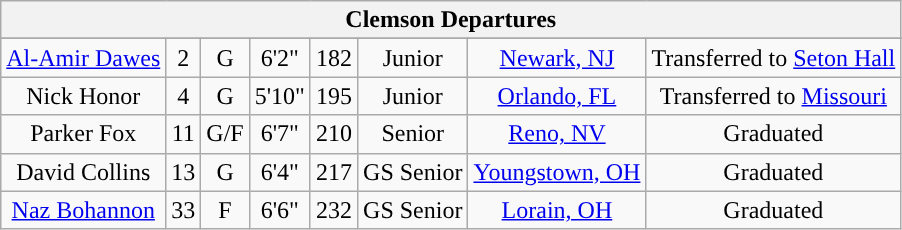<table class="wikitable sortable" border="1" style="text-align: center;">
<tr>
<th colspan=8>Clemson Departures</th>
</tr>
<tr align=center>
</tr>
<tr>
<td><a href='#'>Al-Amir Dawes</a></td>
<td>2</td>
<td>G</td>
<td>6'2"</td>
<td>182</td>
<td>Junior</td>
<td><a href='#'>Newark, NJ</a></td>
<td>Transferred to <a href='#'>Seton Hall</a></td>
</tr>
<tr>
<td>Nick Honor</td>
<td>4</td>
<td>G</td>
<td>5'10"</td>
<td>195</td>
<td> Junior</td>
<td><a href='#'>Orlando, FL</a></td>
<td>Transferred to <a href='#'>Missouri</a></td>
</tr>
<tr>
<td>Parker Fox</td>
<td>11</td>
<td>G/F</td>
<td>6'7"</td>
<td>210</td>
<td>Senior</td>
<td><a href='#'>Reno, NV</a></td>
<td>Graduated</td>
</tr>
<tr>
<td>David Collins</td>
<td>13</td>
<td>G</td>
<td>6'4"</td>
<td>217</td>
<td>GS Senior</td>
<td><a href='#'>Youngstown, OH</a></td>
<td>Graduated</td>
</tr>
<tr>
<td><a href='#'>Naz Bohannon</a></td>
<td>33</td>
<td>F</td>
<td>6'6"</td>
<td>232</td>
<td>GS Senior</td>
<td><a href='#'>Lorain, OH</a></td>
<td>Graduated</td>
</tr>
</table>
